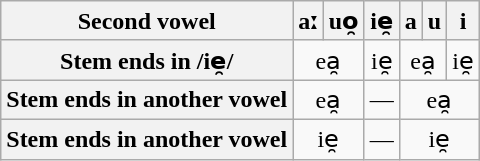<table class="wikitable" style="text-align: center;">
<tr>
<th>Second vowel</th>
<th>aː</th>
<th>uo̯</th>
<th>ie̯</th>
<th>a</th>
<th>u</th>
<th>i</th>
</tr>
<tr>
<th>Stem ends in /ie̯/</th>
<td colspan="2">ea̯</td>
<td>ie̯</td>
<td colspan="2">ea̯</td>
<td>ie̯</td>
</tr>
<tr>
<th>Stem ends in another vowel</th>
<td colspan="2">ea̯</td>
<td>—</td>
<td colspan="3">ea̯</td>
</tr>
<tr>
<th>Stem ends in another vowel</th>
<td colspan="2">ie̯</td>
<td>—</td>
<td colspan="3">ie̯</td>
</tr>
</table>
